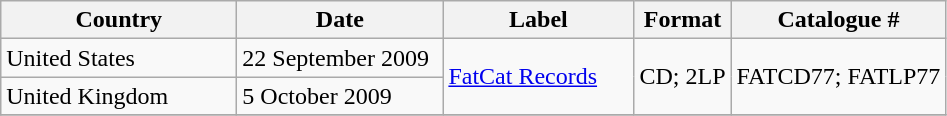<table class="wikitable">
<tr>
<th width="150px">Country</th>
<th width="130px">Date</th>
<th width="120px">Label</th>
<th>Format</th>
<th>Catalogue #</th>
</tr>
<tr>
<td>United States</td>
<td>22 September 2009</td>
<td rowspan="2"><a href='#'>FatCat Records</a></td>
<td rowspan="2">CD; 2LP</td>
<td rowspan="2">FATCD77; FATLP77</td>
</tr>
<tr>
<td>United Kingdom</td>
<td>5 October 2009</td>
</tr>
<tr>
</tr>
</table>
